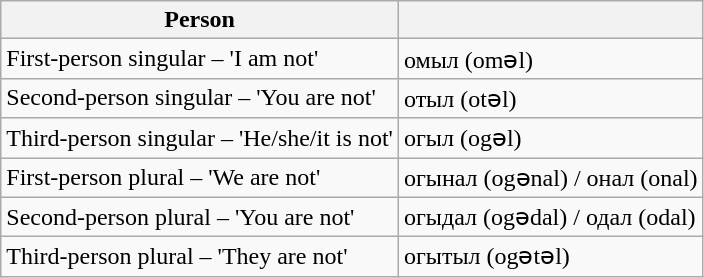<table class="wikitable">
<tr>
<th>Person</th>
<th></th>
</tr>
<tr>
<td>First-person singular – 'I am not'</td>
<td>омыл (oməl)</td>
</tr>
<tr>
<td>Second-person singular – 'You are not'</td>
<td>отыл (otəl)</td>
</tr>
<tr>
<td>Third-person singular – 'He/she/it is not'</td>
<td>огыл (ogəl)</td>
</tr>
<tr>
<td>First-person plural – 'We are not'</td>
<td>огынал (ogənal) / онал (onal)</td>
</tr>
<tr>
<td>Second-person plural – 'You are not'</td>
<td>огыдал (ogədal) / одал (odal)</td>
</tr>
<tr>
<td>Third-person plural – 'They are not'</td>
<td>огытыл (ogətəl)</td>
</tr>
</table>
